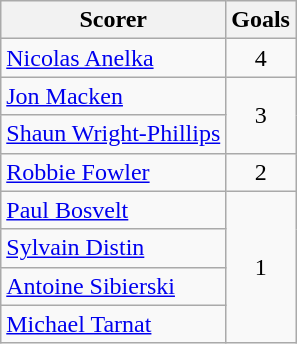<table class="wikitable">
<tr>
<th>Scorer</th>
<th>Goals</th>
</tr>
<tr>
<td> <a href='#'>Nicolas Anelka</a></td>
<td align=center>4</td>
</tr>
<tr>
<td> <a href='#'>Jon Macken</a></td>
<td rowspan="2" align=center>3</td>
</tr>
<tr>
<td> <a href='#'>Shaun Wright-Phillips</a></td>
</tr>
<tr>
<td> <a href='#'>Robbie Fowler</a></td>
<td align=center>2</td>
</tr>
<tr>
<td> <a href='#'>Paul Bosvelt</a></td>
<td rowspan="4" align=center>1</td>
</tr>
<tr>
<td> <a href='#'>Sylvain Distin</a></td>
</tr>
<tr>
<td> <a href='#'>Antoine Sibierski</a></td>
</tr>
<tr>
<td> <a href='#'>Michael Tarnat</a></td>
</tr>
</table>
